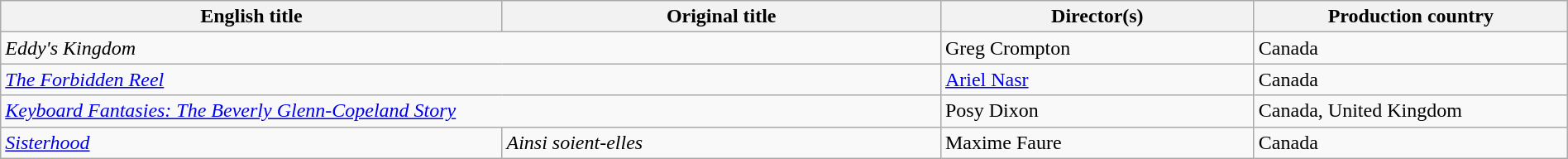<table class="wikitable" width=100%>
<tr>
<th scope="col" width="32%">English title</th>
<th scope="col" width="28%">Original title</th>
<th scope="col" width="20%">Director(s)</th>
<th scope="col" width="20%">Production country</th>
</tr>
<tr>
<td colspan=2><em>Eddy's Kingdom</em></td>
<td>Greg Crompton</td>
<td>Canada</td>
</tr>
<tr>
<td colspan=2><em><a href='#'>The Forbidden Reel</a></em></td>
<td><a href='#'>Ariel Nasr</a></td>
<td>Canada</td>
</tr>
<tr>
<td colspan=2><em><a href='#'>Keyboard Fantasies: The Beverly Glenn-Copeland Story</a></em></td>
<td>Posy Dixon</td>
<td>Canada, United Kingdom</td>
</tr>
<tr>
<td><em><a href='#'>Sisterhood</a></em></td>
<td><em>Ainsi soient-elles</em></td>
<td>Maxime Faure</td>
<td>Canada</td>
</tr>
</table>
